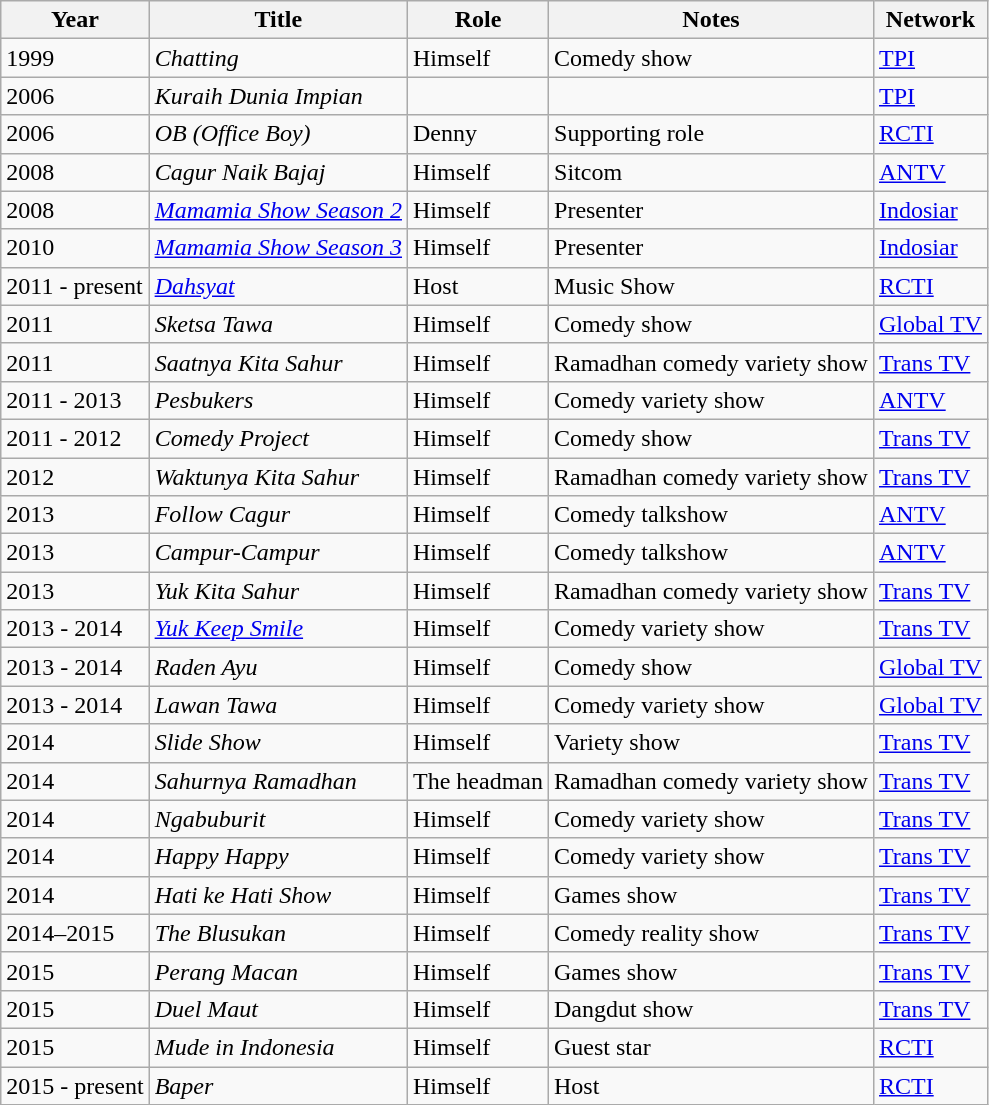<table class="wikitable">
<tr>
<th>Year</th>
<th>Title</th>
<th>Role</th>
<th>Notes</th>
<th>Network</th>
</tr>
<tr>
<td>1999</td>
<td><em>Chatting</em></td>
<td>Himself</td>
<td>Comedy show</td>
<td><a href='#'>TPI</a></td>
</tr>
<tr>
<td>2006</td>
<td><em>Kuraih Dunia Impian</em></td>
<td></td>
<td></td>
<td><a href='#'>TPI</a></td>
</tr>
<tr>
<td>2006</td>
<td><em>OB (Office Boy)</em></td>
<td>Denny</td>
<td>Supporting role</td>
<td><a href='#'>RCTI</a></td>
</tr>
<tr>
<td>2008</td>
<td><em>Cagur Naik Bajaj</em></td>
<td>Himself</td>
<td>Sitcom</td>
<td><a href='#'>ANTV</a></td>
</tr>
<tr>
<td>2008</td>
<td><em><a href='#'>Mamamia Show Season 2</a></em></td>
<td>Himself</td>
<td>Presenter</td>
<td><a href='#'>Indosiar</a></td>
</tr>
<tr>
<td>2010</td>
<td><em><a href='#'>Mamamia Show Season 3</a></em></td>
<td>Himself</td>
<td>Presenter</td>
<td><a href='#'>Indosiar</a></td>
</tr>
<tr>
<td>2011 - present</td>
<td><em><a href='#'>Dahsyat</a></em></td>
<td>Host</td>
<td>Music Show</td>
<td><a href='#'>RCTI</a></td>
</tr>
<tr>
<td>2011</td>
<td><em>Sketsa Tawa</em></td>
<td>Himself</td>
<td>Comedy show</td>
<td><a href='#'>Global TV</a></td>
</tr>
<tr>
<td>2011</td>
<td><em>Saatnya Kita Sahur</em></td>
<td>Himself</td>
<td>Ramadhan comedy variety show</td>
<td><a href='#'>Trans TV</a></td>
</tr>
<tr>
<td>2011 - 2013</td>
<td><em>Pesbukers</em></td>
<td>Himself</td>
<td>Comedy variety show</td>
<td><a href='#'>ANTV</a></td>
</tr>
<tr>
<td>2011 - 2012</td>
<td><em>Comedy Project</em></td>
<td>Himself</td>
<td>Comedy show</td>
<td><a href='#'>Trans TV</a></td>
</tr>
<tr>
<td>2012</td>
<td><em>Waktunya Kita Sahur</em></td>
<td>Himself</td>
<td>Ramadhan comedy variety show</td>
<td><a href='#'>Trans TV</a></td>
</tr>
<tr>
<td>2013</td>
<td><em>Follow Cagur</em></td>
<td>Himself</td>
<td>Comedy talkshow</td>
<td><a href='#'>ANTV</a></td>
</tr>
<tr>
<td>2013</td>
<td><em>Campur-Campur</em></td>
<td>Himself</td>
<td>Comedy talkshow</td>
<td><a href='#'>ANTV</a></td>
</tr>
<tr>
<td>2013</td>
<td><em>Yuk Kita Sahur</em></td>
<td>Himself</td>
<td>Ramadhan comedy variety show</td>
<td><a href='#'>Trans TV</a></td>
</tr>
<tr>
<td>2013 - 2014</td>
<td><em><a href='#'>Yuk Keep Smile</a></em></td>
<td>Himself</td>
<td>Comedy variety show</td>
<td><a href='#'>Trans TV</a></td>
</tr>
<tr>
<td>2013 - 2014</td>
<td><em>Raden Ayu</em></td>
<td>Himself</td>
<td>Comedy show</td>
<td><a href='#'>Global TV</a></td>
</tr>
<tr>
<td>2013 - 2014</td>
<td><em>Lawan Tawa</em></td>
<td>Himself</td>
<td>Comedy variety show</td>
<td><a href='#'>Global TV</a></td>
</tr>
<tr>
<td>2014</td>
<td><em>Slide Show</em></td>
<td>Himself</td>
<td>Variety show</td>
<td><a href='#'>Trans TV</a></td>
</tr>
<tr>
<td>2014</td>
<td><em>Sahurnya Ramadhan</em></td>
<td>The headman</td>
<td>Ramadhan comedy variety show</td>
<td><a href='#'>Trans TV</a></td>
</tr>
<tr>
<td>2014</td>
<td><em>Ngabuburit</em></td>
<td>Himself</td>
<td>Comedy variety show</td>
<td><a href='#'>Trans TV</a></td>
</tr>
<tr>
<td>2014</td>
<td><em>Happy Happy</em></td>
<td>Himself</td>
<td>Comedy variety show</td>
<td><a href='#'>Trans TV</a></td>
</tr>
<tr>
<td>2014</td>
<td><em>Hati ke Hati Show</em></td>
<td>Himself</td>
<td>Games show</td>
<td><a href='#'>Trans TV</a></td>
</tr>
<tr>
<td>2014–2015</td>
<td><em>The Blusukan</em></td>
<td>Himself</td>
<td>Comedy reality show</td>
<td><a href='#'>Trans TV</a></td>
</tr>
<tr>
<td>2015</td>
<td><em>Perang Macan</em></td>
<td>Himself</td>
<td>Games show</td>
<td><a href='#'>Trans TV</a></td>
</tr>
<tr>
<td>2015</td>
<td><em>Duel Maut</em></td>
<td>Himself</td>
<td>Dangdut show</td>
<td><a href='#'>Trans TV</a></td>
</tr>
<tr>
<td>2015</td>
<td><em>Mude in Indonesia</em></td>
<td>Himself</td>
<td>Guest star</td>
<td><a href='#'>RCTI</a></td>
</tr>
<tr>
<td>2015 - present</td>
<td><em>Baper</em></td>
<td>Himself</td>
<td>Host</td>
<td><a href='#'>RCTI</a></td>
</tr>
</table>
